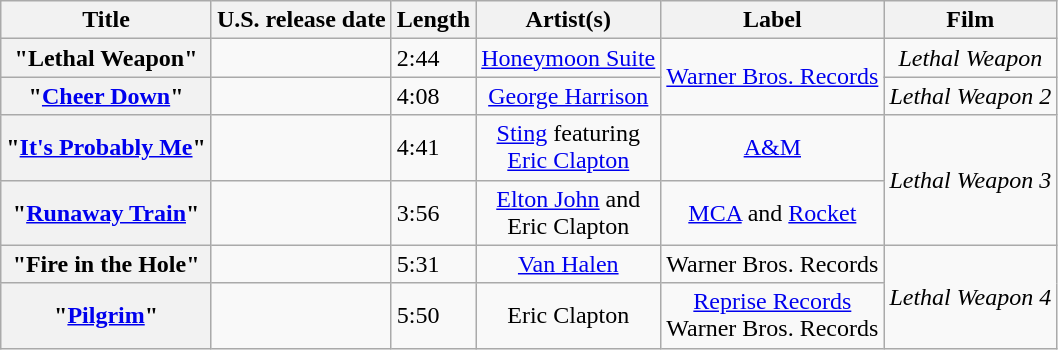<table class="wikitable plainrowheaders">
<tr>
<th scope="col">Title</th>
<th scope="col">U.S. release date</th>
<th scope="col">Length</th>
<th scope="col">Artist(s)</th>
<th scope="col">Label</th>
<th scope="col">Film</th>
</tr>
<tr>
<th scope="row">"Lethal Weapon"</th>
<td></td>
<td>2:44</td>
<td style="text-align: center;"><a href='#'>Honeymoon Suite</a></td>
<td rowspan="2" style="text-align: center;"><a href='#'>Warner Bros. Records</a></td>
<td style="text-align: center;"><em>Lethal Weapon</em></td>
</tr>
<tr>
<th scope="row">"<a href='#'>Cheer Down</a>"</th>
<td></td>
<td>4:08</td>
<td style="text-align: center;"><a href='#'>George Harrison</a></td>
<td style="text-align: center;"><em>Lethal Weapon 2</em></td>
</tr>
<tr>
<th scope="row">"<a href='#'>It's Probably Me</a>"</th>
<td></td>
<td>4:41</td>
<td style="text-align: center;"><a href='#'>Sting</a> featuring <br> <a href='#'>Eric Clapton</a></td>
<td style="text-align: center;"><a href='#'>A&M</a></td>
<td rowspan="2" style="text-align: center;"><em>Lethal Weapon 3</em></td>
</tr>
<tr>
<th scope="row">"<a href='#'>Runaway Train</a>"</th>
<td></td>
<td>3:56</td>
<td style="text-align: center;"><a href='#'>Elton John</a> and <br> Eric Clapton</td>
<td style="text-align: center;"><a href='#'>MCA</a> and <a href='#'>Rocket</a></td>
</tr>
<tr>
<th scope="row">"Fire in the Hole"</th>
<td></td>
<td>5:31</td>
<td style="text-align: center;"><a href='#'>Van Halen</a></td>
<td style="text-align: center;">Warner Bros. Records</td>
<td rowspan="2" style="text-align: center;"><em>Lethal Weapon 4</em></td>
</tr>
<tr>
<th scope="row">"<a href='#'>Pilgrim</a>"</th>
<td></td>
<td>5:50</td>
<td style="text-align: center;">Eric Clapton</td>
<td style="text-align: center;"><a href='#'>Reprise Records</a><br>Warner Bros. Records</td>
</tr>
</table>
